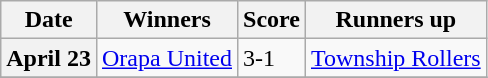<table class="wikitable sortable plainrowheaders">
<tr>
<th scope="col">Date</th>
<th scope="col">Winners</th>
<th scope="col">Score</th>
<th scope="col">Runners up</th>
</tr>
<tr>
<th scope="row">April 23</th>
<td><a href='#'>Orapa United</a></td>
<td>3-1</td>
<td><a href='#'>Township Rollers</a></td>
</tr>
<tr>
</tr>
</table>
